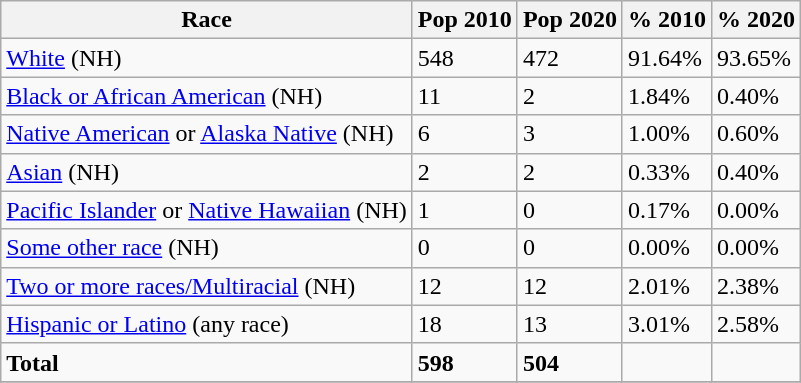<table class="wikitable">
<tr>
<th>Race</th>
<th>Pop 2010</th>
<th>Pop 2020</th>
<th>% 2010</th>
<th>% 2020</th>
</tr>
<tr>
<td><a href='#'>White</a> (NH)</td>
<td>548</td>
<td>472</td>
<td>91.64%</td>
<td>93.65%</td>
</tr>
<tr>
<td><a href='#'>Black or African American</a> (NH)</td>
<td>11</td>
<td>2</td>
<td>1.84%</td>
<td>0.40%</td>
</tr>
<tr>
<td><a href='#'>Native American</a> or <a href='#'>Alaska Native</a> (NH)</td>
<td>6</td>
<td>3</td>
<td>1.00%</td>
<td>0.60%</td>
</tr>
<tr>
<td><a href='#'>Asian</a> (NH)</td>
<td>2</td>
<td>2</td>
<td>0.33%</td>
<td>0.40%</td>
</tr>
<tr>
<td><a href='#'>Pacific Islander</a> or <a href='#'>Native Hawaiian</a> (NH)</td>
<td>1</td>
<td>0</td>
<td>0.17%</td>
<td>0.00%</td>
</tr>
<tr>
<td><a href='#'>Some other race</a> (NH)</td>
<td>0</td>
<td>0</td>
<td>0.00%</td>
<td>0.00%</td>
</tr>
<tr>
<td><a href='#'>Two or more races/Multiracial</a> (NH)</td>
<td>12</td>
<td>12</td>
<td>2.01%</td>
<td>2.38%</td>
</tr>
<tr>
<td><a href='#'>Hispanic or Latino</a> (any race)</td>
<td>18</td>
<td>13</td>
<td>3.01%</td>
<td>2.58%</td>
</tr>
<tr>
<td><strong>Total</strong></td>
<td><strong>598</strong></td>
<td><strong>504</strong></td>
<td></td>
<td></td>
</tr>
<tr>
</tr>
</table>
